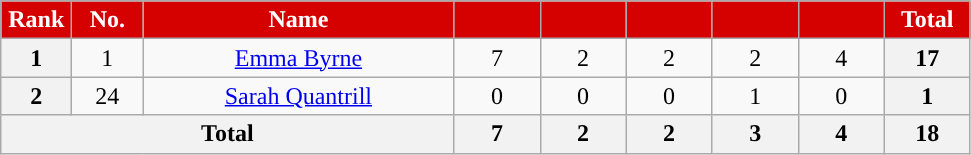<table class="wikitable" style="text-align:center; font-size:100%; ">
<tr>
<th style="background:#d50000; color:white; text-align:center; width:40px">Rank</th>
<th style="background:#d50000; color:white; text-align:center; width:40px">No.</th>
<th style="background:#d50000; color:white; text-align:center; width:200px">Name</th>
<th style="background:#d50000; color:white; text-align:center; width:50px;"><a href='#'></a></th>
<th style="background:#d50000; color:white; text-align:center; width:50px;"><a href='#'></a></th>
<th style="background:#d50000; color:white; text-align:center; width:50px;"></th>
<th style="background:#d50000; color:white; text-align:center; width:50px;"></th>
<th style="background:#d50000; color:white; text-align:center; width:50px;"></th>
<th style="background:#d50000; color:white; text-align:center; width:50px;">Total</th>
</tr>
<tr>
<th>1</th>
<td>1</td>
<td> <a href='#'>Emma Byrne</a></td>
<td>7</td>
<td>2</td>
<td>2</td>
<td>2</td>
<td>4</td>
<th>17</th>
</tr>
<tr>
<th>2</th>
<td>24</td>
<td> <a href='#'>Sarah Quantrill</a></td>
<td>0</td>
<td>0</td>
<td>0</td>
<td>1</td>
<td>0</td>
<th>1</th>
</tr>
<tr>
<th colspan="3">Total</th>
<th>7</th>
<th>2</th>
<th>2</th>
<th>3</th>
<th>4</th>
<th>18</th>
</tr>
</table>
